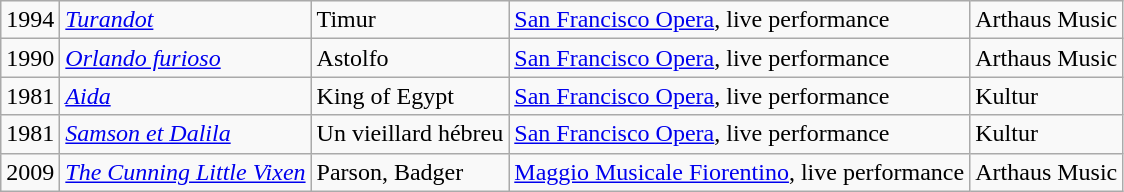<table class="wikitable">
<tr>
<td>1994</td>
<td><em><a href='#'>Turandot</a></em></td>
<td>Timur</td>
<td><a href='#'>San Francisco Opera</a>, live performance</td>
<td>Arthaus Music</td>
</tr>
<tr>
<td>1990</td>
<td><em><a href='#'>Orlando furioso</a></em></td>
<td>Astolfo</td>
<td><a href='#'>San Francisco Opera</a>, live performance</td>
<td>Arthaus Music</td>
</tr>
<tr>
<td>1981</td>
<td><em><a href='#'>Aida</a></em></td>
<td>King of Egypt</td>
<td><a href='#'>San Francisco Opera</a>, live performance</td>
<td>Kultur</td>
</tr>
<tr>
<td>1981</td>
<td><em><a href='#'>Samson et Dalila</a></em></td>
<td>Un vieillard hébreu</td>
<td><a href='#'>San Francisco Opera</a>, live performance</td>
<td>Kultur</td>
</tr>
<tr>
<td>2009</td>
<td><em><a href='#'>The Cunning Little Vixen</a></em></td>
<td>Parson, Badger</td>
<td><a href='#'>Maggio Musicale Fiorentino</a>, live performance</td>
<td>Arthaus Music</td>
</tr>
</table>
